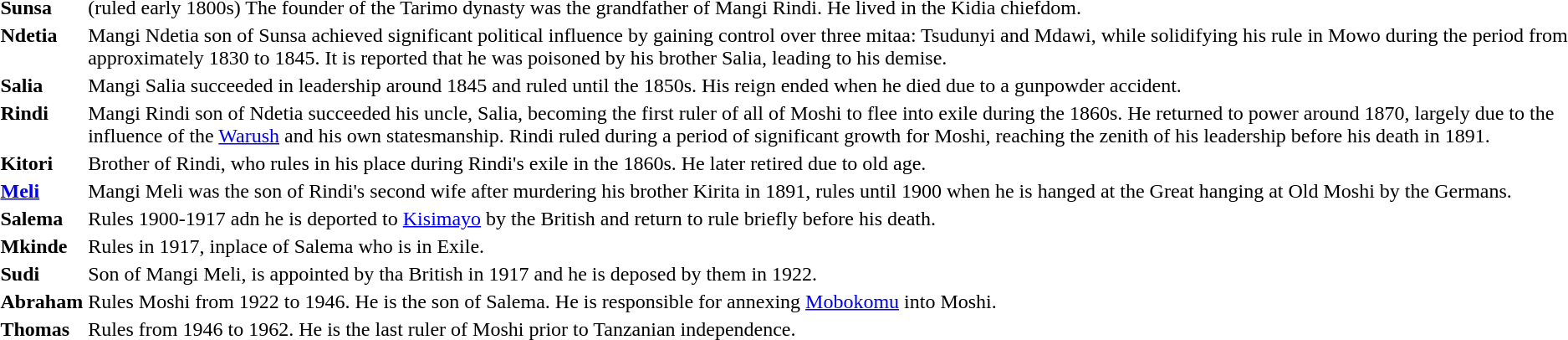<table border=0>
<tr>
<td valign=top><strong>Sunsa</strong></td>
<td>(ruled early 1800s) The founder of the Tarimo dynasty was the grandfather of Mangi Rindi. He lived in the Kidia chiefdom.</td>
</tr>
<tr>
<td valign=top><strong>Ndetia</strong></td>
<td>Mangi Ndetia son of Sunsa achieved significant political influence by gaining control over three mitaa: Tsudunyi and Mdawi, while solidifying his rule in Mowo during the period from approximately 1830 to 1845. It is reported that he was poisoned by his brother Salia, leading to his demise.</td>
</tr>
<tr>
<td valign=top><strong>Salia</strong></td>
<td>Mangi Salia succeeded in leadership around 1845 and ruled until the 1850s. His reign ended when he died due to a gunpowder accident.</td>
</tr>
<tr>
<td valign=top><strong>Rindi</strong></td>
<td>Mangi Rindi son of Ndetia succeeded his uncle, Salia, becoming the first ruler of all of Moshi to flee into exile during the 1860s. He returned to power around 1870, largely due to the influence of the <a href='#'>Warush</a> and his own statesmanship. Rindi ruled during a period of significant growth for Moshi, reaching the zenith of his leadership before his death in 1891.</td>
</tr>
<tr>
<td valign=top><strong>Kitori</strong></td>
<td>Brother of Rindi, who rules in his place during Rindi's exile in the 1860s. He later retired due to old age.</td>
</tr>
<tr>
<td valign=top><strong><a href='#'>Meli</a></strong></td>
<td>Mangi Meli was the son of Rindi's second wife after murdering his brother Kirita in 1891, rules until 1900 when he is hanged at the Great hanging at Old Moshi by the Germans.</td>
</tr>
<tr>
<td valign=top><strong>Salema</strong></td>
<td>Rules 1900-1917 adn he is deported to <a href='#'>Kisimayo</a> by the British and return to rule briefly before his death.</td>
</tr>
<tr>
<td valign=top><strong>Mkinde</strong></td>
<td>Rules in 1917, inplace of Salema who is in Exile.</td>
</tr>
<tr>
<td valign=top><strong>Sudi</strong></td>
<td>Son of Mangi Meli, is appointed by tha British in 1917 and he is deposed by them in 1922.</td>
</tr>
<tr>
<td valign=top><strong>Abraham</strong></td>
<td>Rules Moshi from 1922 to 1946. He is the son of Salema. He is responsible for annexing <a href='#'>Mobokomu</a> into Moshi.</td>
</tr>
<tr>
<td valign=top><strong>Thomas</strong></td>
<td>Rules from 1946 to 1962. He is the last ruler of Moshi prior to Tanzanian independence.</td>
</tr>
</table>
